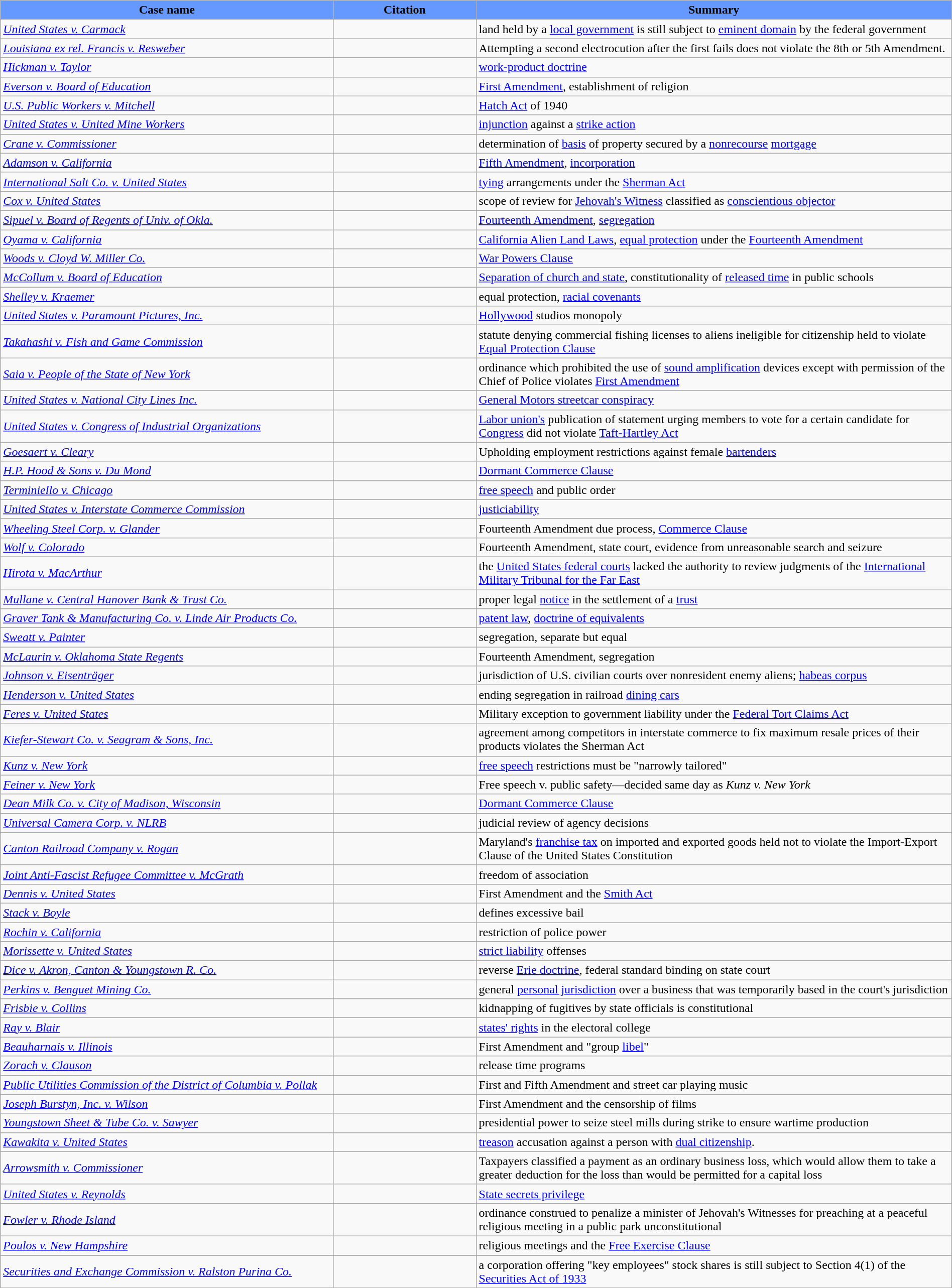<table class="wikitable" style="margin:auto;width:100%">
<tr>
<th style="background:#6699FF">Case name</th>
<th style="background:#6699FF;width:15%">Citation</th>
<th style="background:#6699FF;width:50%">Summary</th>
</tr>
<tr>
<td><em><a href='#'>United States v. Carmack</a></em></td>
<td></td>
<td>land held by a <a href='#'>local government</a> is still subject to <a href='#'>eminent domain</a> by the federal government</td>
</tr>
<tr>
<td><em><a href='#'>Louisiana ex rel. Francis v. Resweber</a></em></td>
<td></td>
<td>Attempting a second electrocution after the first fails does not violate the 8th or 5th Amendment.</td>
</tr>
<tr>
<td><em><a href='#'>Hickman v. Taylor</a></em></td>
<td></td>
<td><a href='#'>work-product doctrine</a></td>
</tr>
<tr>
<td><em><a href='#'>Everson v. Board of Education</a></em></td>
<td></td>
<td><a href='#'>First Amendment</a>, establishment of religion</td>
</tr>
<tr>
<td><em><a href='#'>U.S. Public Workers v. Mitchell</a></em></td>
<td></td>
<td><a href='#'>Hatch Act</a> of 1940</td>
</tr>
<tr>
<td><em><a href='#'>United States v. United Mine Workers</a></em></td>
<td></td>
<td><a href='#'>injunction</a> against a <a href='#'>strike action</a></td>
</tr>
<tr>
<td><em><a href='#'>Crane v. Commissioner</a></em></td>
<td></td>
<td>determination of <a href='#'>basis</a> of property secured by a <a href='#'>nonrecourse</a> <a href='#'>mortgage</a></td>
</tr>
<tr>
<td><em><a href='#'>Adamson v. California</a></em></td>
<td></td>
<td><a href='#'>Fifth Amendment</a>, <a href='#'>incorporation</a></td>
</tr>
<tr>
<td><em><a href='#'>International Salt Co. v. United States</a></em></td>
<td></td>
<td><a href='#'>tying</a> arrangements under the <a href='#'>Sherman Act</a></td>
</tr>
<tr>
<td><em><a href='#'>Cox v. United States</a></em></td>
<td></td>
<td>scope of review for <a href='#'>Jehovah's Witness</a> classified as <a href='#'>conscientious objector</a></td>
</tr>
<tr>
<td><em><a href='#'>Sipuel v. Board of Regents of Univ. of Okla.</a></em></td>
<td></td>
<td><a href='#'>Fourteenth Amendment</a>, <a href='#'>segregation</a></td>
</tr>
<tr>
<td><em><a href='#'>Oyama v. California</a></em></td>
<td></td>
<td><a href='#'>California Alien Land Laws</a>, <a href='#'>equal protection</a> under the <a href='#'>Fourteenth Amendment</a></td>
</tr>
<tr>
<td><em><a href='#'>Woods v. Cloyd W. Miller Co.</a></em></td>
<td></td>
<td><a href='#'>War Powers Clause</a></td>
</tr>
<tr>
<td><em><a href='#'>McCollum v. Board of Education</a></em></td>
<td></td>
<td><a href='#'>Separation of church and state</a>, constitutionality of <a href='#'>released time</a> in public schools</td>
</tr>
<tr>
<td><em><a href='#'>Shelley v. Kraemer</a></em></td>
<td></td>
<td>equal protection, <a href='#'>racial covenants</a></td>
</tr>
<tr>
<td><em><a href='#'>United States v. Paramount Pictures, Inc.</a></em></td>
<td></td>
<td><a href='#'>Hollywood</a> studios monopoly</td>
</tr>
<tr>
<td><em><a href='#'>Takahashi v. Fish and Game Commission</a></em></td>
<td></td>
<td>statute denying commercial fishing licenses to aliens ineligible for citizenship held to violate <a href='#'>Equal Protection Clause</a></td>
</tr>
<tr>
<td><em><a href='#'>Saia v. People of the State of New York</a></em></td>
<td></td>
<td>ordinance which prohibited the use of <a href='#'>sound amplification</a> devices except with permission of the Chief of Police violates <a href='#'>First Amendment</a></td>
</tr>
<tr>
<td><em><a href='#'>United States v. National City Lines Inc.</a></em></td>
<td></td>
<td><a href='#'>General Motors streetcar conspiracy</a></td>
</tr>
<tr>
<td><em><a href='#'>United States v. Congress of Industrial Organizations</a></em></td>
<td></td>
<td><a href='#'>Labor union's</a> publication of statement urging members to vote for a certain candidate for <a href='#'>Congress</a> did not violate <a href='#'>Taft-Hartley Act</a></td>
</tr>
<tr>
<td><em><a href='#'>Goesaert v. Cleary</a></em></td>
<td></td>
<td>Upholding employment restrictions against female <a href='#'>bartenders</a></td>
</tr>
<tr>
<td><em><a href='#'>H.P. Hood & Sons v. Du Mond</a></em></td>
<td></td>
<td><a href='#'>Dormant Commerce Clause</a></td>
</tr>
<tr>
<td><em><a href='#'>Terminiello v. Chicago</a></em></td>
<td></td>
<td><a href='#'>free speech</a> and public order</td>
</tr>
<tr>
<td><em><a href='#'>United States v. Interstate Commerce Commission</a></em></td>
<td></td>
<td><a href='#'>justiciability</a></td>
</tr>
<tr>
<td><em><a href='#'>Wheeling Steel Corp. v. Glander</a></em></td>
<td></td>
<td>Fourteenth Amendment due process, <a href='#'>Commerce Clause</a></td>
</tr>
<tr>
<td><em><a href='#'>Wolf v. Colorado</a></em></td>
<td></td>
<td>Fourteenth Amendment, state court, evidence from unreasonable search and seizure</td>
</tr>
<tr>
<td><em><a href='#'>Hirota v. MacArthur</a></em></td>
<td></td>
<td>the <a href='#'>United States federal courts</a> lacked the authority to review judgments of the <a href='#'>International Military Tribunal for the Far East</a></td>
</tr>
<tr>
<td><em><a href='#'>Mullane v. Central Hanover Bank & Trust Co.</a></em></td>
<td></td>
<td>proper legal <a href='#'>notice</a> in the settlement of a <a href='#'>trust</a></td>
</tr>
<tr>
<td><em><a href='#'>Graver Tank & Manufacturing Co. v. Linde Air Products Co.</a></em></td>
<td></td>
<td><a href='#'>patent law</a>, <a href='#'>doctrine of equivalents</a></td>
</tr>
<tr>
<td><em><a href='#'>Sweatt v. Painter</a></em></td>
<td></td>
<td>segregation, separate but equal</td>
</tr>
<tr>
<td><em><a href='#'>McLaurin v. Oklahoma State Regents</a></em></td>
<td></td>
<td>Fourteenth Amendment, segregation</td>
</tr>
<tr>
<td><em><a href='#'>Johnson v. Eisenträger</a></em></td>
<td></td>
<td>jurisdiction of U.S. civilian courts over nonresident enemy aliens; <a href='#'>habeas corpus</a></td>
</tr>
<tr>
<td><em><a href='#'>Henderson v. United States</a></em></td>
<td></td>
<td>ending segregation in railroad <a href='#'>dining cars</a></td>
</tr>
<tr>
<td><em><a href='#'>Feres v. United States</a></em></td>
<td></td>
<td>Military exception to government liability under the <a href='#'>Federal Tort Claims Act</a></td>
</tr>
<tr>
<td><em><a href='#'>Kiefer-Stewart Co. v. Seagram & Sons, Inc.</a></em></td>
<td></td>
<td>agreement among competitors in interstate commerce to fix maximum resale prices of their products violates the Sherman Act</td>
</tr>
<tr>
<td><em><a href='#'>Kunz v. New York</a></em></td>
<td></td>
<td><a href='#'>free speech</a> restrictions must be "narrowly tailored"</td>
</tr>
<tr>
<td><em><a href='#'>Feiner v. New York</a></em></td>
<td></td>
<td>Free speech v. public safety—decided same day as <em>Kunz v. New York</em></td>
</tr>
<tr>
<td><em><a href='#'>Dean Milk Co. v. City of Madison, Wisconsin</a></em></td>
<td></td>
<td><a href='#'>Dormant Commerce Clause</a></td>
</tr>
<tr>
<td><em><a href='#'>Universal Camera Corp. v. NLRB</a></em></td>
<td></td>
<td>judicial review of agency decisions</td>
</tr>
<tr>
<td><em><a href='#'>Canton Railroad Company v. Rogan</a></em></td>
<td></td>
<td>Maryland's <a href='#'>franchise tax</a> on imported and exported goods held not to violate the Import-Export Clause of the United States Constitution</td>
</tr>
<tr>
<td><em><a href='#'>Joint Anti-Fascist Refugee Committee v. McGrath</a></em></td>
<td></td>
<td>freedom of association</td>
</tr>
<tr>
<td><em><a href='#'>Dennis v. United States</a></em></td>
<td></td>
<td>First Amendment and the <a href='#'>Smith Act</a></td>
</tr>
<tr>
<td><em><a href='#'>Stack v. Boyle</a></em></td>
<td></td>
<td>defines excessive bail</td>
</tr>
<tr>
<td><em><a href='#'>Rochin v. California</a></em></td>
<td></td>
<td>restriction of police power</td>
</tr>
<tr>
<td><em><a href='#'>Morissette v. United States</a></em></td>
<td></td>
<td><a href='#'>strict liability</a> offenses</td>
</tr>
<tr>
<td><em><a href='#'>Dice v. Akron, Canton & Youngstown R. Co.</a></em></td>
<td></td>
<td>reverse <a href='#'>Erie doctrine</a>, federal standard binding on state court</td>
</tr>
<tr>
<td><em><a href='#'>Perkins v. Benguet Mining Co.</a></em></td>
<td></td>
<td>general <a href='#'>personal jurisdiction</a> over a business that was temporarily based in the court's jurisdiction</td>
</tr>
<tr>
<td><em><a href='#'>Frisbie v. Collins</a></em></td>
<td></td>
<td>kidnapping of fugitives by state officials is constitutional</td>
</tr>
<tr>
<td><em><a href='#'>Ray v. Blair</a></em></td>
<td></td>
<td><a href='#'>states' rights</a> in the electoral college</td>
</tr>
<tr>
<td><em><a href='#'>Beauharnais v. Illinois</a></em></td>
<td></td>
<td>First Amendment and "group <a href='#'>libel</a>"</td>
</tr>
<tr>
<td><em><a href='#'>Zorach v. Clauson</a></em></td>
<td></td>
<td>release time programs</td>
</tr>
<tr>
<td><em><a href='#'>Public Utilities Commission of the District of Columbia v. Pollak</a></em></td>
<td></td>
<td>First and Fifth Amendment and street car playing music</td>
</tr>
<tr>
<td><em><a href='#'>Joseph Burstyn, Inc. v. Wilson</a></em></td>
<td></td>
<td>First Amendment and the censorship of films</td>
</tr>
<tr>
<td><em><a href='#'>Youngstown Sheet & Tube Co. v. Sawyer</a></em></td>
<td></td>
<td>presidential power to seize steel mills during strike to ensure wartime production</td>
</tr>
<tr>
<td><em><a href='#'>Kawakita v. United States</a></em></td>
<td></td>
<td><a href='#'>treason</a> accusation against a person with <a href='#'>dual citizenship</a>.</td>
</tr>
<tr>
<td><em><a href='#'>Arrowsmith v. Commissioner</a></em></td>
<td></td>
<td>Taxpayers classified a payment as an ordinary business loss, which would allow them to take a greater deduction for the loss than would be permitted for a capital loss</td>
</tr>
<tr>
<td><em><a href='#'>United States v. Reynolds</a></em></td>
<td></td>
<td><a href='#'>State secrets privilege</a></td>
</tr>
<tr>
<td><em><a href='#'>Fowler v. Rhode Island</a></em></td>
<td></td>
<td>ordinance construed to penalize a minister of Jehovah's Witnesses for preaching at a peaceful religious meeting in a public park unconstitutional</td>
</tr>
<tr>
<td><em><a href='#'>Poulos v. New Hampshire</a></em></td>
<td></td>
<td>religious meetings and the <a href='#'>Free Exercise Clause</a></td>
</tr>
<tr>
<td><em><a href='#'>Securities and Exchange Commission v. Ralston Purina Co.</a></em></td>
<td></td>
<td>a corporation offering "key employees" stock shares is still subject to Section 4(1) of the <a href='#'>Securities Act of 1933</a></td>
</tr>
</table>
